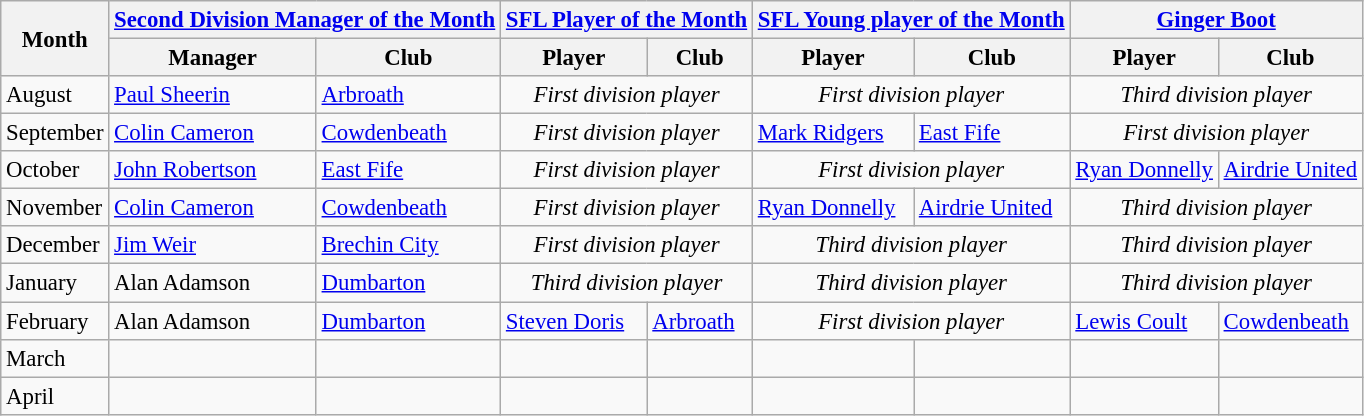<table class="wikitable" style="font-size: 95%; text-align: left;">
<tr>
<th rowspan=2>Month</th>
<th colspan=2><a href='#'>Second Division Manager of the Month</a></th>
<th colspan=2><a href='#'>SFL Player of the Month</a></th>
<th colspan=2><a href='#'>SFL Young player of the Month</a></th>
<th colspan=2><a href='#'>Ginger Boot</a></th>
</tr>
<tr>
<th>Manager</th>
<th>Club</th>
<th>Player</th>
<th>Club</th>
<th>Player</th>
<th>Club</th>
<th>Player</th>
<th>Club</th>
</tr>
<tr>
<td>August</td>
<td> <a href='#'>Paul Sheerin</a></td>
<td><a href='#'>Arbroath</a></td>
<td colspan="2" style="text-align:center;"><em>First division player</em></td>
<td colspan="2" style="text-align:center;"><em>First division player</em></td>
<td colspan="2" style="text-align:center;"><em>Third division player</em></td>
</tr>
<tr>
<td>September</td>
<td> <a href='#'>Colin Cameron</a></td>
<td><a href='#'>Cowdenbeath</a></td>
<td colspan="2" style="text-align:center;"><em>First division player</em></td>
<td> <a href='#'>Mark Ridgers</a></td>
<td><a href='#'>East Fife</a></td>
<td colspan="2" style="text-align:center;"><em>First division player</em></td>
</tr>
<tr>
<td>October</td>
<td> <a href='#'>John Robertson</a></td>
<td><a href='#'>East Fife</a></td>
<td colspan="2" style="text-align:center;"><em>First division player</em></td>
<td colspan="2" style="text-align:center;"><em>First division player</em></td>
<td> <a href='#'>Ryan Donnelly</a></td>
<td><a href='#'>Airdrie United</a></td>
</tr>
<tr>
<td>November</td>
<td> <a href='#'>Colin Cameron</a></td>
<td><a href='#'>Cowdenbeath</a></td>
<td colspan="2" style="text-align:center;"><em>First division player</em></td>
<td> <a href='#'>Ryan Donnelly</a></td>
<td><a href='#'>Airdrie United</a></td>
<td colspan="2" style="text-align:center;"><em>Third division player</em></td>
</tr>
<tr>
<td>December</td>
<td> <a href='#'>Jim Weir</a></td>
<td><a href='#'>Brechin City</a></td>
<td colspan="2" style="text-align:center;"><em>First division player</em></td>
<td colspan="2" style="text-align:center;"><em>Third division player</em></td>
<td colspan="2" style="text-align:center;"><em>Third division player</em></td>
</tr>
<tr>
<td>January</td>
<td> Alan Adamson</td>
<td><a href='#'>Dumbarton</a></td>
<td colspan="2" style="text-align:center;"><em>Third division player</em></td>
<td colspan="2" style="text-align:center;"><em>Third division player</em></td>
<td colspan="2" style="text-align:center;"><em>Third division player</em></td>
</tr>
<tr>
<td>February</td>
<td> Alan Adamson</td>
<td><a href='#'>Dumbarton</a></td>
<td> <a href='#'>Steven Doris</a></td>
<td><a href='#'>Arbroath</a></td>
<td colspan="2" style="text-align:center;"><em>First division player</em></td>
<td> <a href='#'>Lewis Coult</a></td>
<td><a href='#'>Cowdenbeath</a></td>
</tr>
<tr>
<td>March</td>
<td></td>
<td></td>
<td></td>
<td></td>
<td></td>
<td></td>
<td></td>
<td></td>
</tr>
<tr>
<td>April</td>
<td></td>
<td></td>
<td></td>
<td></td>
<td></td>
<td></td>
<td></td>
<td></td>
</tr>
</table>
